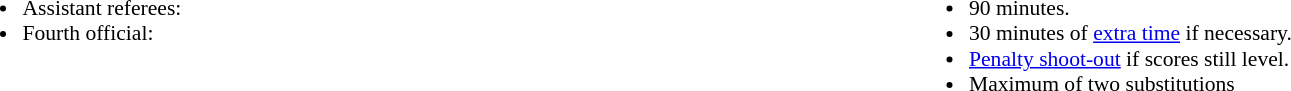<table style="width:100%; font-size:90%">
<tr>
<td style="width:50%; vertical-align:top"><br><ul><li>Assistant referees:</li><li>Fourth official:</li></ul></td>
<td style="width:50%; vertical-align:top"><br><ul><li>90 minutes.</li><li>30 minutes of <a href='#'>extra time</a> if necessary.</li><li><a href='#'>Penalty shoot-out</a> if scores still level.</li><li>Maximum of two substitutions</li></ul></td>
</tr>
</table>
